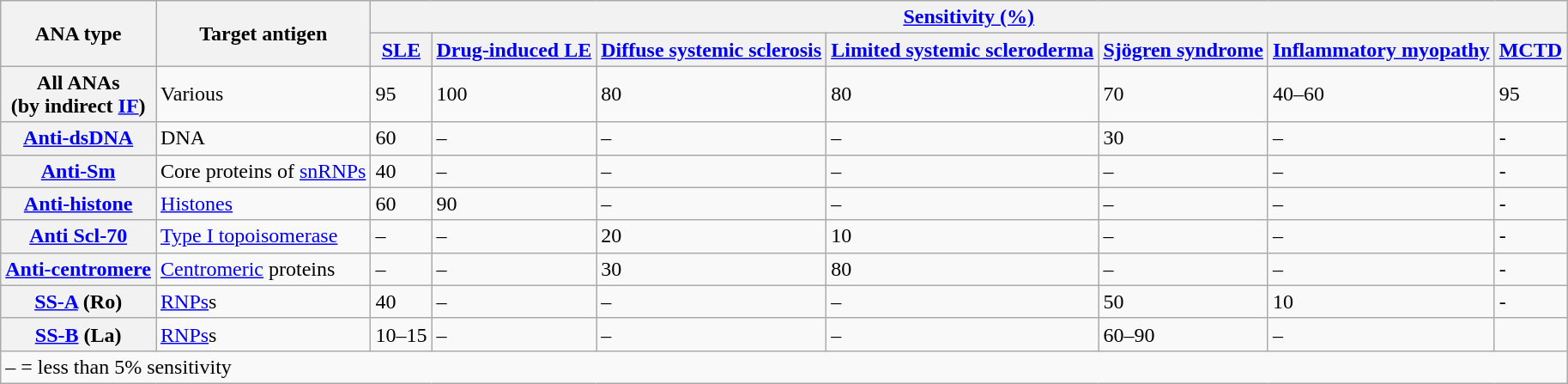<table class="wikitable">
<tr>
<th rowspan=2>ANA type</th>
<th rowspan=2>Target antigen</th>
<th colspan=7><a href='#'>Sensitivity (%)</a></th>
</tr>
<tr>
<th><a href='#'>SLE</a></th>
<th><a href='#'>Drug-induced LE</a></th>
<th><a href='#'>Diffuse systemic sclerosis</a></th>
<th><a href='#'>Limited systemic scleroderma</a></th>
<th><a href='#'>Sjögren syndrome</a></th>
<th><a href='#'>Inflammatory myopathy</a></th>
<th><a href='#'>MCTD</a></th>
</tr>
<tr>
<th>All ANAs <br> <span> (by indirect <a href='#'>IF</a>)</span></th>
<td>Various</td>
<td>95</td>
<td>100</td>
<td>80</td>
<td>80</td>
<td>70</td>
<td>40–60</td>
<td>95</td>
</tr>
<tr>
<th><a href='#'>Anti-dsDNA</a></th>
<td>DNA</td>
<td>60</td>
<td>–</td>
<td>–</td>
<td>–</td>
<td>30</td>
<td>–</td>
<td>-</td>
</tr>
<tr>
<th><a href='#'>Anti-Sm</a></th>
<td>Core proteins of <a href='#'>snRNPs</a></td>
<td>40</td>
<td>–</td>
<td>–</td>
<td>–</td>
<td>–</td>
<td>–</td>
<td>-</td>
</tr>
<tr>
<th><a href='#'>Anti-histone</a></th>
<td><a href='#'>Histones</a></td>
<td>60</td>
<td>90</td>
<td>–</td>
<td>–</td>
<td>–</td>
<td>–</td>
<td>-</td>
</tr>
<tr>
<th><a href='#'>Anti Scl-70</a></th>
<td><a href='#'>Type I topoisomerase</a></td>
<td>–</td>
<td>–</td>
<td>20</td>
<td>10</td>
<td>–</td>
<td>–</td>
<td>-</td>
</tr>
<tr>
<th><a href='#'>Anti-centromere</a></th>
<td><a href='#'>Centromeric</a> proteins</td>
<td>–</td>
<td>–</td>
<td>30</td>
<td>80</td>
<td>–</td>
<td>–</td>
<td>-</td>
</tr>
<tr>
<th><a href='#'>SS-A</a> (Ro)</th>
<td><a href='#'>RNPs</a>s</td>
<td>40</td>
<td>–</td>
<td>–</td>
<td>–</td>
<td>50</td>
<td>10</td>
<td>-</td>
</tr>
<tr>
<th><a href='#'>SS-B</a> (La)</th>
<td><a href='#'>RNPs</a>s</td>
<td>10–15</td>
<td>–</td>
<td>–</td>
<td>–</td>
<td>60–90</td>
<td>–</td>
<td></td>
</tr>
<tr>
<td colspan=9><span>  – = less than 5% sensitivity</span></td>
</tr>
</table>
